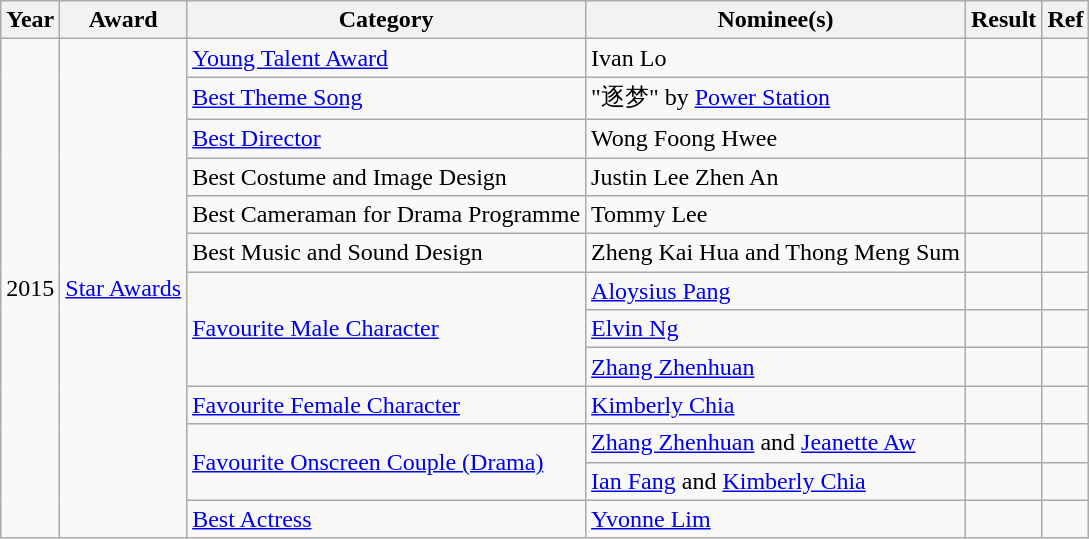<table class="wikitable">
<tr>
<th>Year</th>
<th>Award</th>
<th>Category</th>
<th>Nominee(s)</th>
<th class="unsortable">Result</th>
<th>Ref</th>
</tr>
<tr>
<td rowspan="13">2015</td>
<td rowspan="13"><a href='#'>Star Awards</a></td>
<td><a href='#'>Young Talent Award</a></td>
<td>Ivan Lo</td>
<td></td>
<td></td>
</tr>
<tr>
<td><a href='#'>Best Theme Song</a></td>
<td>"逐梦" by <a href='#'>Power Station</a></td>
<td></td>
<td></td>
</tr>
<tr>
<td><a href='#'>Best Director</a></td>
<td>Wong Foong Hwee</td>
<td></td>
<td></td>
</tr>
<tr>
<td>Best Costume and Image Design</td>
<td>Justin Lee Zhen An</td>
<td></td>
<td></td>
</tr>
<tr>
<td>Best Cameraman for Drama Programme</td>
<td>Tommy Lee</td>
<td></td>
<td></td>
</tr>
<tr>
<td>Best Music and Sound Design</td>
<td>Zheng Kai Hua  and Thong Meng Sum</td>
<td></td>
<td></td>
</tr>
<tr>
<td rowspan="3"><a href='#'>Favourite Male Character</a></td>
<td><a href='#'>Aloysius Pang</a></td>
<td></td>
<td></td>
</tr>
<tr>
<td><a href='#'>Elvin Ng</a></td>
<td></td>
<td></td>
</tr>
<tr>
<td><a href='#'>Zhang Zhenhuan</a></td>
<td></td>
<td></td>
</tr>
<tr>
<td><a href='#'>Favourite Female Character</a></td>
<td><a href='#'>Kimberly Chia</a></td>
<td></td>
<td></td>
</tr>
<tr>
<td rowspan="2"><a href='#'>Favourite Onscreen Couple (Drama)</a></td>
<td><a href='#'>Zhang Zhenhuan</a> and <a href='#'>Jeanette Aw</a></td>
<td></td>
<td></td>
</tr>
<tr>
<td><a href='#'>Ian Fang</a>  and <a href='#'>Kimberly Chia</a></td>
<td></td>
<td></td>
</tr>
<tr>
<td><a href='#'>Best Actress</a></td>
<td><a href='#'>Yvonne Lim</a></td>
<td></td>
<td></td>
</tr>
</table>
